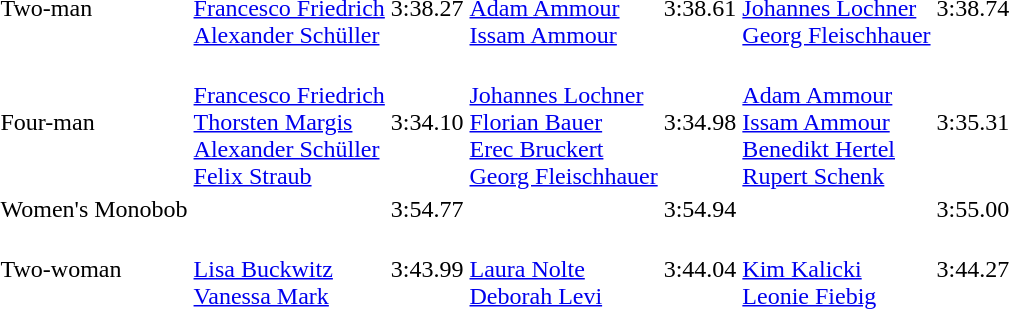<table>
<tr>
<td>Two-man<br></td>
<td><br><a href='#'>Francesco Friedrich</a><br><a href='#'>Alexander Schüller</a></td>
<td>3:38.27</td>
<td><br><a href='#'>Adam Ammour</a><br><a href='#'>Issam Ammour</a></td>
<td>3:38.61</td>
<td><br><a href='#'>Johannes Lochner</a><br><a href='#'>Georg Fleischhauer</a></td>
<td>3:38.74</td>
</tr>
<tr>
<td>Four-man<br></td>
<td><br><a href='#'>Francesco Friedrich</a><br><a href='#'>Thorsten Margis</a><br><a href='#'>Alexander Schüller</a><br><a href='#'>Felix Straub</a></td>
<td>3:34.10</td>
<td><br><a href='#'>Johannes Lochner</a><br><a href='#'>Florian Bauer</a><br><a href='#'>Erec Bruckert</a><br><a href='#'>Georg Fleischhauer</a></td>
<td>3:34.98</td>
<td><br><a href='#'>Adam Ammour</a><br><a href='#'>Issam Ammour</a><br><a href='#'>Benedikt Hertel</a><br><a href='#'>Rupert Schenk</a></td>
<td>3:35.31</td>
</tr>
<tr>
<td>Women's Monobob<br></td>
<td></td>
<td>3:54.77</td>
<td></td>
<td>3:54.94</td>
<td></td>
<td>3:55.00</td>
</tr>
<tr>
<td>Two-woman<br></td>
<td><br><a href='#'>Lisa Buckwitz</a><br><a href='#'>Vanessa Mark</a></td>
<td>3:43.99</td>
<td><br><a href='#'>Laura Nolte</a><br><a href='#'>Deborah Levi</a></td>
<td>3:44.04</td>
<td><br><a href='#'>Kim Kalicki</a><br><a href='#'>Leonie Fiebig</a></td>
<td>3:44.27</td>
</tr>
</table>
